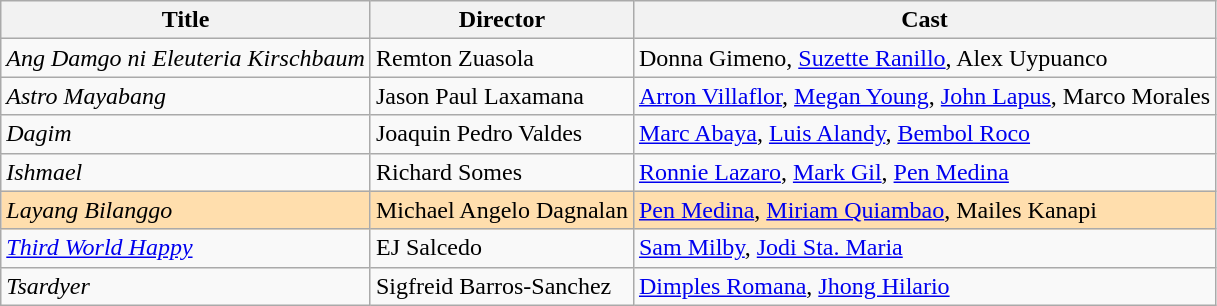<table class="wikitable">
<tr>
<th>Title</th>
<th>Director</th>
<th>Cast</th>
</tr>
<tr>
<td><em>Ang Damgo ni Eleuteria Kirschbaum</em></td>
<td>Remton Zuasola</td>
<td>Donna Gimeno, <a href='#'>Suzette Ranillo</a>, Alex Uypuanco</td>
</tr>
<tr>
<td><em>Astro Mayabang</em></td>
<td>Jason Paul  Laxamana</td>
<td><a href='#'>Arron Villaflor</a>, <a href='#'>Megan Young</a>, <a href='#'>John Lapus</a>, Marco Morales</td>
</tr>
<tr>
<td><em>Dagim</em></td>
<td>Joaquin Pedro Valdes</td>
<td><a href='#'>Marc Abaya</a>, <a href='#'>Luis Alandy</a>, <a href='#'>Bembol Roco</a></td>
</tr>
<tr>
<td><em>Ishmael</em></td>
<td>Richard Somes</td>
<td><a href='#'>Ronnie Lazaro</a>, <a href='#'>Mark Gil</a>, <a href='#'>Pen Medina</a></td>
</tr>
<tr style="background:#FFDEAD;">
<td><em>Layang Bilanggo</em></td>
<td>Michael Angelo Dagnalan</td>
<td><a href='#'>Pen Medina</a>, <a href='#'>Miriam Quiambao</a>, Mailes Kanapi</td>
</tr>
<tr>
<td><em><a href='#'>Third World Happy</a></em></td>
<td>EJ Salcedo</td>
<td><a href='#'>Sam Milby</a>, <a href='#'>Jodi Sta. Maria</a></td>
</tr>
<tr>
<td><em>Tsardyer</em></td>
<td>Sigfreid Barros-Sanchez</td>
<td><a href='#'>Dimples Romana</a>, <a href='#'>Jhong Hilario</a></td>
</tr>
</table>
